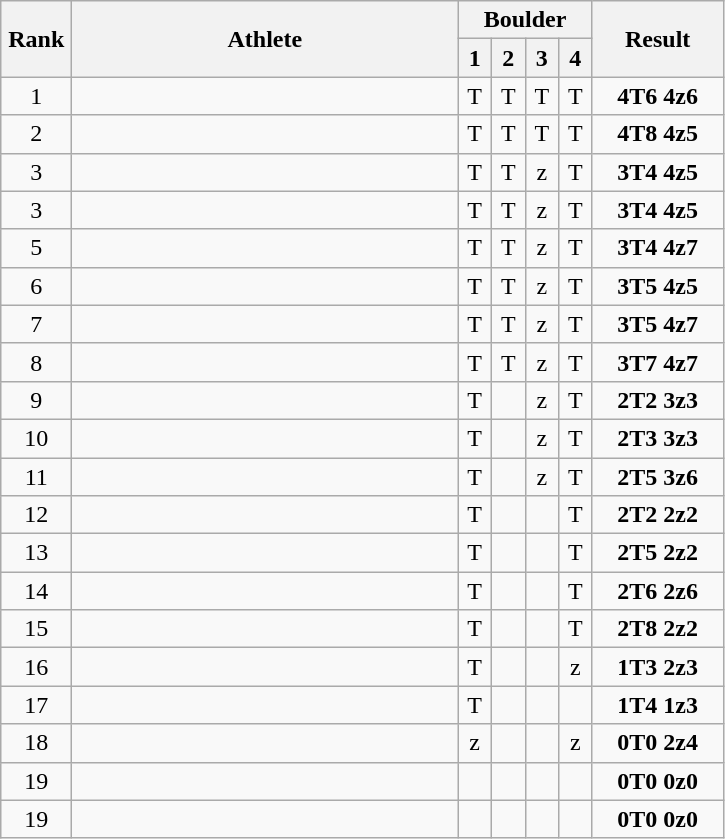<table class="wikitable" style="text-align:center">
<tr>
<th rowspan="2" width=40>Rank</th>
<th rowspan="2" width=250>Athlete</th>
<th colspan=4>Boulder</th>
<th rowspan="2" width=80>Result</th>
</tr>
<tr>
<th width=15>1</th>
<th width=15>2</th>
<th width=15>3</th>
<th width=15>4</th>
</tr>
<tr>
<td>1</td>
<td align=left></td>
<td>T</td>
<td>T</td>
<td>T</td>
<td>T</td>
<td><strong>4T6 4z6</strong></td>
</tr>
<tr>
<td>2</td>
<td align=left></td>
<td>T</td>
<td>T</td>
<td>T</td>
<td>T</td>
<td><strong>4T8 4z5</strong></td>
</tr>
<tr>
<td>3</td>
<td align=left></td>
<td>T</td>
<td>T</td>
<td>z</td>
<td>T</td>
<td><strong>3T4 4z5</strong></td>
</tr>
<tr>
<td>3</td>
<td align=left></td>
<td>T</td>
<td>T</td>
<td>z</td>
<td>T</td>
<td><strong>3T4 4z5</strong></td>
</tr>
<tr>
<td>5</td>
<td align=left></td>
<td>T</td>
<td>T</td>
<td>z</td>
<td>T</td>
<td><strong>3T4 4z7</strong></td>
</tr>
<tr>
<td>6</td>
<td align=left></td>
<td>T</td>
<td>T</td>
<td>z</td>
<td>T</td>
<td><strong>3T5 4z5</strong></td>
</tr>
<tr>
<td>7</td>
<td align=left></td>
<td>T</td>
<td>T</td>
<td>z</td>
<td>T</td>
<td><strong>3T5 4z7</strong></td>
</tr>
<tr>
<td>8</td>
<td align=left></td>
<td>T</td>
<td>T</td>
<td>z</td>
<td>T</td>
<td><strong>3T7 4z7</strong></td>
</tr>
<tr>
<td>9</td>
<td align=left></td>
<td>T</td>
<td></td>
<td>z</td>
<td>T</td>
<td><strong>2T2 3z3</strong></td>
</tr>
<tr>
<td>10</td>
<td align=left></td>
<td>T</td>
<td></td>
<td>z</td>
<td>T</td>
<td><strong>2T3 3z3</strong></td>
</tr>
<tr>
<td>11</td>
<td align=left></td>
<td>T</td>
<td></td>
<td>z</td>
<td>T</td>
<td><strong>2T5 3z6</strong></td>
</tr>
<tr>
<td>12</td>
<td align=left></td>
<td>T</td>
<td></td>
<td></td>
<td>T</td>
<td><strong>2T2 2z2</strong></td>
</tr>
<tr>
<td>13</td>
<td align=left></td>
<td>T</td>
<td></td>
<td></td>
<td>T</td>
<td><strong>2T5 2z2</strong></td>
</tr>
<tr>
<td>14</td>
<td align=left></td>
<td>T</td>
<td></td>
<td></td>
<td>T</td>
<td><strong>2T6 2z6</strong></td>
</tr>
<tr>
<td>15</td>
<td align=left></td>
<td>T</td>
<td></td>
<td></td>
<td>T</td>
<td><strong>2T8 2z2</strong></td>
</tr>
<tr>
<td>16</td>
<td align=left></td>
<td>T</td>
<td></td>
<td></td>
<td>z</td>
<td><strong>1T3 2z3</strong></td>
</tr>
<tr>
<td>17</td>
<td align=left></td>
<td>T</td>
<td></td>
<td></td>
<td></td>
<td><strong>1T4 1z3</strong></td>
</tr>
<tr>
<td>18</td>
<td align=left></td>
<td>z</td>
<td></td>
<td></td>
<td>z</td>
<td><strong>0T0 2z4</strong></td>
</tr>
<tr>
<td>19</td>
<td align=left></td>
<td></td>
<td></td>
<td></td>
<td></td>
<td><strong>0T0 0z0</strong></td>
</tr>
<tr>
<td>19</td>
<td align=left></td>
<td></td>
<td></td>
<td></td>
<td></td>
<td><strong>0T0 0z0</strong></td>
</tr>
</table>
